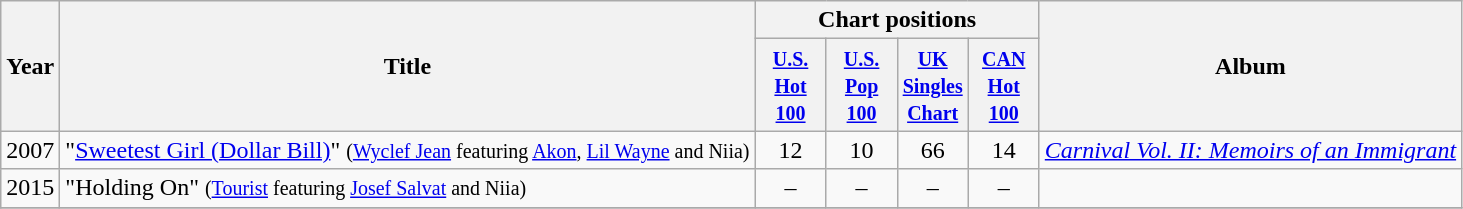<table class="wikitable">
<tr>
<th rowspan="2">Year</th>
<th rowspan="2">Title</th>
<th colspan="4">Chart positions</th>
<th rowspan="2">Album</th>
</tr>
<tr>
<th width="40"><small><a href='#'>U.S. Hot 100</a></small></th>
<th width="40"><small><a href='#'>U.S.<br>Pop 100</a></small></th>
<th width="40"><small><a href='#'>UK Singles Chart</a></small></th>
<th width="40"><small><a href='#'>CAN Hot 100</a></small></th>
</tr>
<tr>
<td>2007</td>
<td>"<a href='#'>Sweetest Girl (Dollar Bill)</a>" <small>(<a href='#'>Wyclef Jean</a> featuring <a href='#'>Akon</a>, <a href='#'>Lil Wayne</a> and Niia)</small></td>
<td align="center">12</td>
<td align="center">10</td>
<td align="center">66</td>
<td align="center">14</td>
<td><em><a href='#'>Carnival Vol. II: Memoirs of an Immigrant</a></em></td>
</tr>
<tr>
<td>2015</td>
<td>"Holding On" <small>(<a href='#'>Tourist</a> featuring <a href='#'>Josef Salvat</a> and Niia)</small></td>
<td align="center">–</td>
<td align="center">–</td>
<td align="center">–</td>
<td align="center">–</td>
<td></td>
</tr>
<tr>
</tr>
</table>
